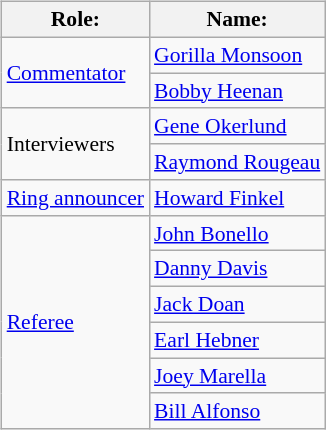<table class=wikitable style="font-size:90%; margin: 0.5em 0 0.5em 1em; float: right; clear: right;">
<tr>
<th>Role:</th>
<th>Name:</th>
</tr>
<tr>
<td rowspan=2><a href='#'>Commentator</a></td>
<td><a href='#'>Gorilla Monsoon</a></td>
</tr>
<tr>
<td><a href='#'>Bobby Heenan</a></td>
</tr>
<tr>
<td rowspan=2>Interviewers</td>
<td><a href='#'>Gene Okerlund</a></td>
</tr>
<tr>
<td><a href='#'>Raymond Rougeau</a></td>
</tr>
<tr>
<td rowspan=1><a href='#'>Ring announcer</a></td>
<td><a href='#'>Howard Finkel</a></td>
</tr>
<tr>
<td rowspan=6><a href='#'>Referee</a></td>
<td><a href='#'>John Bonello</a></td>
</tr>
<tr>
<td><a href='#'>Danny Davis</a></td>
</tr>
<tr>
<td><a href='#'>Jack Doan</a></td>
</tr>
<tr>
<td><a href='#'>Earl Hebner</a></td>
</tr>
<tr>
<td><a href='#'>Joey Marella</a></td>
</tr>
<tr>
<td><a href='#'>Bill Alfonso</a></td>
</tr>
</table>
